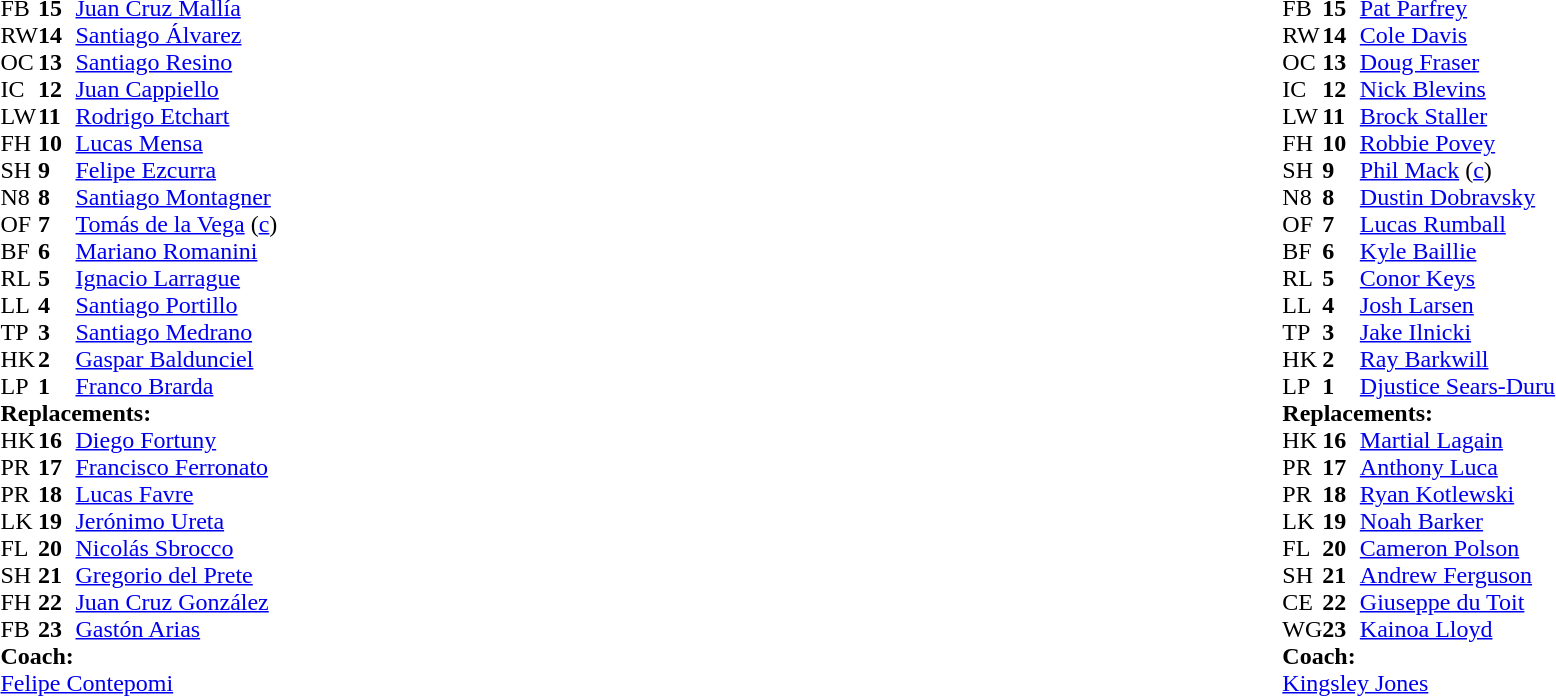<table style="width:100%">
<tr>
<td style="vertical-align:top; width:50%"><br><table cellspacing="0" cellpadding="0">
<tr>
<th width="25"></th>
<th width="25"></th>
</tr>
<tr>
<td>FB</td>
<td><strong>15</strong></td>
<td><a href='#'>Juan Cruz Mallía</a></td>
</tr>
<tr>
<td>RW</td>
<td><strong>14</strong></td>
<td><a href='#'>Santiago Álvarez</a></td>
<td></td>
<td></td>
</tr>
<tr>
<td>OC</td>
<td><strong>13</strong></td>
<td><a href='#'>Santiago Resino</a></td>
</tr>
<tr>
<td>IC</td>
<td><strong>12</strong></td>
<td><a href='#'>Juan Cappiello</a></td>
</tr>
<tr>
<td>LW</td>
<td><strong>11</strong></td>
<td><a href='#'>Rodrigo Etchart</a></td>
</tr>
<tr>
<td>FH</td>
<td><strong>10</strong></td>
<td><a href='#'>Lucas Mensa</a></td>
<td></td>
<td></td>
</tr>
<tr>
<td>SH</td>
<td><strong>9</strong></td>
<td><a href='#'>Felipe Ezcurra</a></td>
<td></td>
<td></td>
</tr>
<tr>
<td>N8</td>
<td><strong>8</strong></td>
<td><a href='#'>Santiago Montagner</a></td>
</tr>
<tr>
<td>OF</td>
<td><strong>7</strong></td>
<td><a href='#'>Tomás de la Vega</a> (<a href='#'>c</a>)</td>
<td></td>
<td></td>
</tr>
<tr>
<td>BF</td>
<td><strong>6</strong></td>
<td><a href='#'>Mariano Romanini</a></td>
<td></td>
<td></td>
</tr>
<tr>
<td>RL</td>
<td><strong>5</strong></td>
<td><a href='#'>Ignacio Larrague</a></td>
</tr>
<tr>
<td>LL</td>
<td><strong>4</strong></td>
<td><a href='#'>Santiago Portillo</a></td>
</tr>
<tr>
<td>TP</td>
<td><strong>3</strong></td>
<td><a href='#'>Santiago Medrano</a></td>
<td></td>
<td></td>
</tr>
<tr>
<td>HK</td>
<td><strong>2</strong></td>
<td><a href='#'>Gaspar Baldunciel</a></td>
<td></td>
<td></td>
</tr>
<tr>
<td>LP</td>
<td><strong>1</strong></td>
<td><a href='#'>Franco Brarda</a></td>
<td></td>
<td></td>
</tr>
<tr>
<td colspan=3><strong>Replacements:</strong></td>
</tr>
<tr>
<td>HK</td>
<td><strong>16</strong></td>
<td><a href='#'>Diego Fortuny</a></td>
<td></td>
<td></td>
</tr>
<tr>
<td>PR</td>
<td><strong>17</strong></td>
<td><a href='#'>Francisco Ferronato</a></td>
<td></td>
<td></td>
</tr>
<tr>
<td>PR</td>
<td><strong>18</strong></td>
<td><a href='#'>Lucas Favre</a></td>
<td></td>
<td></td>
</tr>
<tr>
<td>LK</td>
<td><strong>19</strong></td>
<td><a href='#'>Jerónimo Ureta</a></td>
<td></td>
<td></td>
</tr>
<tr>
<td>FL</td>
<td><strong>20</strong></td>
<td><a href='#'>Nicolás Sbrocco</a></td>
<td></td>
<td></td>
</tr>
<tr>
<td>SH</td>
<td><strong>21</strong></td>
<td><a href='#'>Gregorio del Prete</a></td>
<td></td>
<td></td>
</tr>
<tr>
<td>FH</td>
<td><strong>22</strong></td>
<td><a href='#'>Juan Cruz González</a></td>
<td></td>
<td></td>
</tr>
<tr>
<td>FB</td>
<td><strong>23</strong></td>
<td><a href='#'>Gastón Arias</a></td>
<td></td>
<td></td>
</tr>
<tr>
<td colspan=3><strong>Coach:</strong></td>
</tr>
<tr>
<td colspan="4"> <a href='#'>Felipe Contepomi</a></td>
</tr>
</table>
</td>
<td style="vertical-align:top"></td>
<td style="vertical-align:top; width:50%"><br><table cellspacing="0" cellpadding="0" style="margin:auto">
<tr>
<th width="25"></th>
<th width="25"></th>
</tr>
<tr>
<td>FB</td>
<td><strong>15</strong></td>
<td><a href='#'>Pat Parfrey</a></td>
</tr>
<tr>
<td>RW</td>
<td><strong>14</strong></td>
<td><a href='#'>Cole Davis</a></td>
</tr>
<tr>
<td>OC</td>
<td><strong>13</strong></td>
<td><a href='#'>Doug Fraser</a></td>
</tr>
<tr>
<td>IC</td>
<td><strong>12</strong></td>
<td><a href='#'>Nick Blevins</a></td>
<td></td>
<td></td>
</tr>
<tr>
<td>LW</td>
<td><strong>11</strong></td>
<td><a href='#'>Brock Staller</a></td>
</tr>
<tr>
<td>FH</td>
<td><strong>10</strong></td>
<td><a href='#'>Robbie Povey</a></td>
<td></td>
<td></td>
</tr>
<tr>
<td>SH</td>
<td><strong>9</strong></td>
<td><a href='#'>Phil Mack</a> (<a href='#'>c</a>)</td>
<td></td>
<td></td>
</tr>
<tr>
<td>N8</td>
<td><strong>8</strong></td>
<td><a href='#'>Dustin Dobravsky</a></td>
<td></td>
<td></td>
</tr>
<tr>
<td>OF</td>
<td><strong>7</strong></td>
<td><a href='#'>Lucas Rumball</a></td>
</tr>
<tr>
<td>BF</td>
<td><strong>6</strong></td>
<td><a href='#'>Kyle Baillie</a></td>
<td></td>
<td></td>
</tr>
<tr>
<td>RL</td>
<td><strong>5</strong></td>
<td><a href='#'>Conor Keys</a></td>
</tr>
<tr>
<td>LL</td>
<td><strong>4</strong></td>
<td><a href='#'>Josh Larsen</a></td>
</tr>
<tr>
<td>TP</td>
<td><strong>3</strong></td>
<td><a href='#'>Jake Ilnicki</a></td>
<td></td>
<td></td>
</tr>
<tr>
<td>HK</td>
<td><strong>2</strong></td>
<td><a href='#'>Ray Barkwill</a></td>
<td></td>
<td></td>
</tr>
<tr>
<td>LP</td>
<td><strong>1</strong></td>
<td><a href='#'>Djustice Sears-Duru</a></td>
<td></td>
<td></td>
</tr>
<tr>
<td colspan=3><strong>Replacements:</strong></td>
</tr>
<tr>
<td>HK</td>
<td><strong>16</strong></td>
<td><a href='#'>Martial Lagain</a></td>
<td></td>
<td></td>
</tr>
<tr>
<td>PR</td>
<td><strong>17</strong></td>
<td><a href='#'>Anthony Luca</a></td>
<td></td>
<td></td>
</tr>
<tr>
<td>PR</td>
<td><strong>18</strong></td>
<td><a href='#'>Ryan Kotlewski</a></td>
<td></td>
<td></td>
</tr>
<tr>
<td>LK</td>
<td><strong>19</strong></td>
<td><a href='#'>Noah Barker</a></td>
<td></td>
<td></td>
</tr>
<tr>
<td>FL</td>
<td><strong>20</strong></td>
<td><a href='#'>Cameron Polson</a></td>
<td></td>
<td></td>
</tr>
<tr>
<td>SH</td>
<td><strong>21</strong></td>
<td><a href='#'>Andrew Ferguson</a></td>
<td></td>
<td></td>
</tr>
<tr>
<td>CE</td>
<td><strong>22</strong></td>
<td><a href='#'>Giuseppe du Toit</a></td>
<td></td>
<td></td>
</tr>
<tr>
<td>WG</td>
<td><strong>23</strong></td>
<td><a href='#'>Kainoa Lloyd</a></td>
<td></td>
<td></td>
</tr>
<tr>
<td colspan=3><strong>Coach:</strong></td>
</tr>
<tr>
<td colspan="4"> <a href='#'>Kingsley Jones</a></td>
</tr>
</table>
</td>
</tr>
</table>
